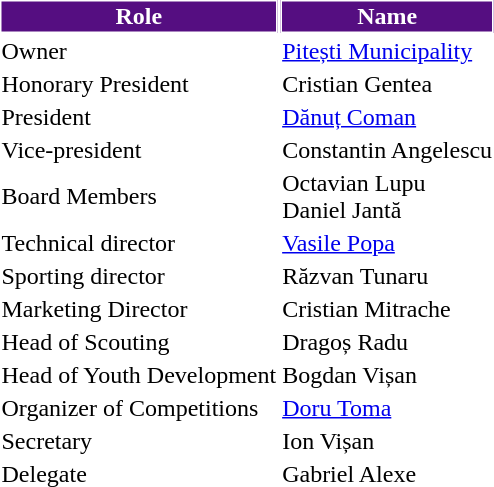<table class="toccolours">
<tr>
<th style="background:#550E81;color:#ffffff;border:1px solid #ffffff;">Role</th>
<th style="background:#550E81;color:#ffffff;border:1px solid #ffffff;">Name</th>
</tr>
<tr>
<td>Owner</td>
<td> <a href='#'>Pitești Municipality</a></td>
</tr>
<tr>
<td>Honorary President</td>
<td> Cristian Gentea</td>
</tr>
<tr>
<td>President</td>
<td> <a href='#'>Dănuț Coman</a></td>
</tr>
<tr>
<td>Vice-president</td>
<td> Constantin Angelescu</td>
</tr>
<tr>
<td>Board Members</td>
<td> Octavian Lupu<br> Daniel Jantă</td>
</tr>
<tr>
<td>Technical director</td>
<td> <a href='#'>Vasile Popa</a></td>
</tr>
<tr>
<td>Sporting director</td>
<td> Răzvan Tunaru</td>
</tr>
<tr>
<td>Marketing Director</td>
<td> Cristian Mitrache</td>
</tr>
<tr>
<td>Head of Scouting</td>
<td> Dragoș Radu</td>
</tr>
<tr>
<td>Head of Youth Development</td>
<td> Bogdan Vișan</td>
</tr>
<tr>
<td>Organizer of Competitions</td>
<td> <a href='#'>Doru Toma</a></td>
</tr>
<tr>
<td>Secretary</td>
<td> Ion Vișan</td>
</tr>
<tr>
<td>Delegate</td>
<td> Gabriel Alexe</td>
</tr>
</table>
